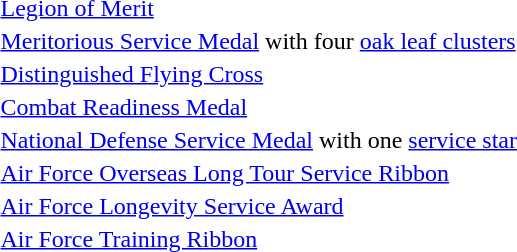<table>
<tr>
<td></td>
<td><a href='#'>Legion of Merit</a></td>
</tr>
<tr>
<td></td>
<td><a href='#'>Meritorious Service Medal</a> with four <a href='#'>oak leaf clusters</a></td>
</tr>
<tr>
<td></td>
<td><a href='#'>Distinguished Flying Cross</a></td>
</tr>
<tr>
<td></td>
<td><a href='#'>Combat Readiness Medal</a></td>
</tr>
<tr>
<td></td>
<td><a href='#'>National Defense Service Medal</a> with one <a href='#'>service star</a></td>
</tr>
<tr>
<td></td>
<td><a href='#'>Air Force Overseas Long Tour Service Ribbon</a></td>
</tr>
<tr>
<td></td>
<td><a href='#'>Air Force Longevity Service Award</a></td>
</tr>
<tr>
<td></td>
<td><a href='#'>Air Force Training Ribbon</a></td>
</tr>
</table>
